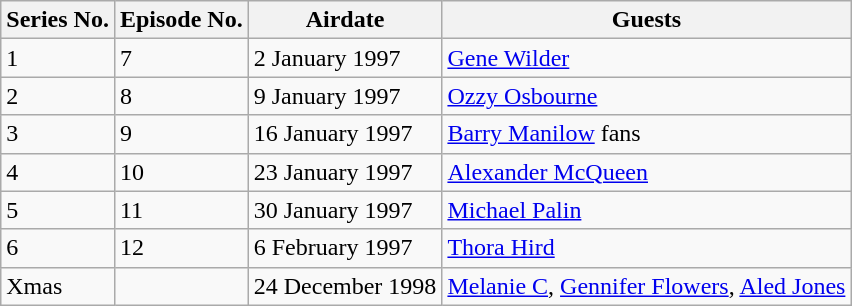<table class="wikitable">
<tr>
<th>Series No.</th>
<th>Episode No.</th>
<th>Airdate</th>
<th>Guests</th>
</tr>
<tr>
<td>1</td>
<td>7</td>
<td>2 January 1997</td>
<td><a href='#'>Gene Wilder</a></td>
</tr>
<tr>
<td>2</td>
<td>8</td>
<td>9 January 1997</td>
<td><a href='#'>Ozzy Osbourne</a></td>
</tr>
<tr>
<td>3</td>
<td>9</td>
<td>16 January 1997</td>
<td><a href='#'>Barry Manilow</a> fans</td>
</tr>
<tr>
<td>4</td>
<td>10</td>
<td>23 January 1997</td>
<td><a href='#'>Alexander McQueen</a></td>
</tr>
<tr>
<td>5</td>
<td>11</td>
<td>30 January 1997</td>
<td><a href='#'>Michael Palin</a></td>
</tr>
<tr>
<td>6</td>
<td>12</td>
<td>6 February 1997</td>
<td><a href='#'>Thora Hird</a></td>
</tr>
<tr>
<td>Xmas</td>
<td></td>
<td>24 December 1998</td>
<td><a href='#'>Melanie C</a>, <a href='#'>Gennifer Flowers</a>, <a href='#'>Aled Jones</a></td>
</tr>
</table>
